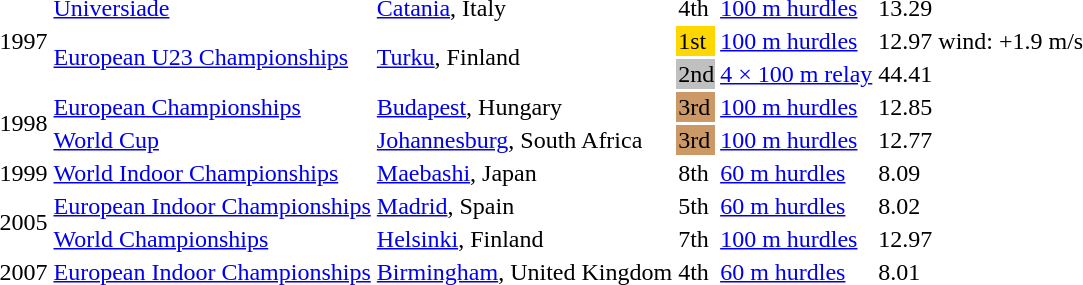<table>
<tr>
<td rowspan=3>1997</td>
<td><a href='#'>Universiade</a></td>
<td><a href='#'>Catania</a>, Italy</td>
<td>4th</td>
<td><a href='#'>100 m hurdles</a></td>
<td>13.29</td>
</tr>
<tr>
<td rowspan=2><a href='#'>European U23 Championships</a></td>
<td rowspan=2><a href='#'>Turku</a>, Finland</td>
<td bgcolor=gold>1st</td>
<td><a href='#'>100 m hurdles</a></td>
<td>12.97</td>
<td>wind: +1.9 m/s</td>
</tr>
<tr>
<td bgcolor=silver>2nd</td>
<td><a href='#'>4 × 100 m relay</a></td>
<td>44.41</td>
</tr>
<tr>
<td rowspan=2>1998</td>
<td><a href='#'>European Championships</a></td>
<td><a href='#'>Budapest</a>, Hungary</td>
<td bgcolor="cc9966">3rd</td>
<td><a href='#'>100 m hurdles</a></td>
<td>12.85</td>
</tr>
<tr>
<td><a href='#'>World Cup</a></td>
<td><a href='#'>Johannesburg</a>, South Africa</td>
<td bgcolor="cc9966">3rd</td>
<td><a href='#'>100 m hurdles</a></td>
<td>12.77</td>
</tr>
<tr>
<td>1999</td>
<td><a href='#'>World Indoor Championships</a></td>
<td><a href='#'>Maebashi</a>, Japan</td>
<td>8th</td>
<td><a href='#'>60 m hurdles</a></td>
<td>8.09</td>
</tr>
<tr>
<td rowspan=2>2005</td>
<td><a href='#'>European Indoor Championships</a></td>
<td><a href='#'>Madrid</a>, Spain</td>
<td>5th</td>
<td><a href='#'>60 m hurdles</a></td>
<td>8.02</td>
</tr>
<tr>
<td><a href='#'>World Championships</a></td>
<td><a href='#'>Helsinki</a>, Finland</td>
<td>7th</td>
<td><a href='#'>100 m hurdles</a></td>
<td>12.97</td>
</tr>
<tr>
<td>2007</td>
<td><a href='#'>European Indoor Championships</a></td>
<td><a href='#'>Birmingham</a>, United Kingdom</td>
<td>4th</td>
<td><a href='#'>60 m hurdles</a></td>
<td>8.01</td>
</tr>
</table>
